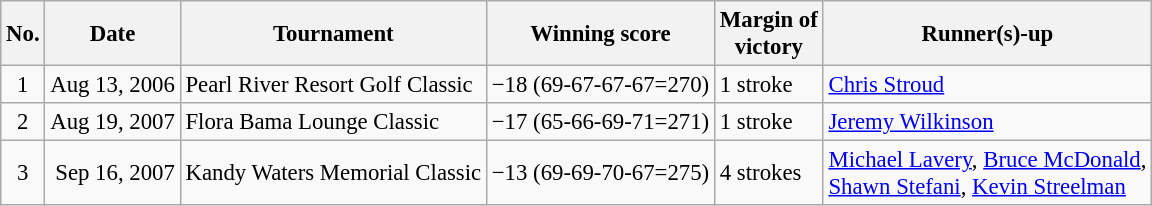<table class="wikitable" style="font-size:95%;">
<tr>
<th>No.</th>
<th>Date</th>
<th>Tournament</th>
<th>Winning score</th>
<th>Margin of<br>victory</th>
<th>Runner(s)-up</th>
</tr>
<tr>
<td align=center>1</td>
<td align=right>Aug 13, 2006</td>
<td>Pearl River Resort Golf Classic</td>
<td>−18 (69-67-67-67=270)</td>
<td>1 stroke</td>
<td> <a href='#'>Chris Stroud</a></td>
</tr>
<tr>
<td align=center>2</td>
<td align=right>Aug 19, 2007</td>
<td>Flora Bama Lounge Classic</td>
<td>−17 (65-66-69-71=271)</td>
<td>1 stroke</td>
<td> <a href='#'>Jeremy Wilkinson</a></td>
</tr>
<tr>
<td align=center>3</td>
<td align=right>Sep 16, 2007</td>
<td>Kandy Waters Memorial Classic</td>
<td>−13 (69-69-70-67=275)</td>
<td>4 strokes</td>
<td> <a href='#'>Michael Lavery</a>,  <a href='#'>Bruce McDonald</a>,<br> <a href='#'>Shawn Stefani</a>,  <a href='#'>Kevin Streelman</a></td>
</tr>
</table>
